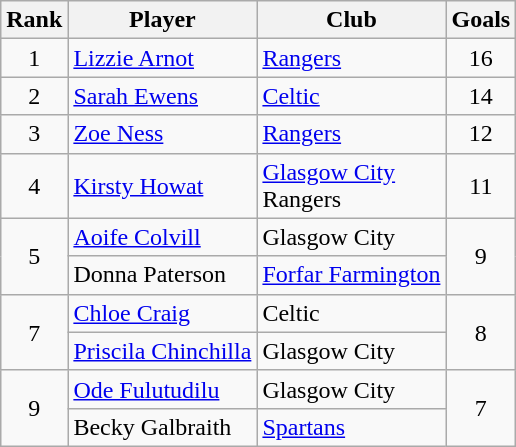<table class="wikitable" style="text-align:center">
<tr>
<th>Rank</th>
<th>Player</th>
<th>Club</th>
<th>Goals</th>
</tr>
<tr>
<td>1</td>
<td align="left"> <a href='#'>Lizzie Arnot</a></td>
<td align="left"><a href='#'>Rangers</a></td>
<td>16</td>
</tr>
<tr>
<td>2</td>
<td align="left"> <a href='#'>Sarah Ewens</a></td>
<td align="left"><a href='#'>Celtic</a></td>
<td>14</td>
</tr>
<tr>
<td>3</td>
<td align="left"> <a href='#'>Zoe Ness</a></td>
<td align="left"><a href='#'>Rangers</a></td>
<td>12</td>
</tr>
<tr>
<td>4</td>
<td align="left"> <a href='#'>Kirsty Howat</a></td>
<td align="left"><a href='#'>Glasgow City</a><br>Rangers</td>
<td>11</td>
</tr>
<tr>
<td rowspan=2>5</td>
<td align="left"> <a href='#'>Aoife Colvill</a></td>
<td align="left">Glasgow City</td>
<td rowspan=2>9</td>
</tr>
<tr>
<td align="left"> Donna Paterson</td>
<td align="left"><a href='#'>Forfar Farmington</a></td>
</tr>
<tr>
<td rowspan=2>7</td>
<td align="left"> <a href='#'>Chloe Craig</a></td>
<td align="left">Celtic</td>
<td rowspan=2>8</td>
</tr>
<tr>
<td align="left"> <a href='#'>Priscila Chinchilla</a></td>
<td align="left">Glasgow City</td>
</tr>
<tr>
<td rowspan=2>9</td>
<td align="left"> <a href='#'>Ode Fulutudilu</a></td>
<td align="left">Glasgow City</td>
<td rowspan=2>7</td>
</tr>
<tr>
<td align="left"> Becky Galbraith</td>
<td align="left"><a href='#'>Spartans</a></td>
</tr>
</table>
